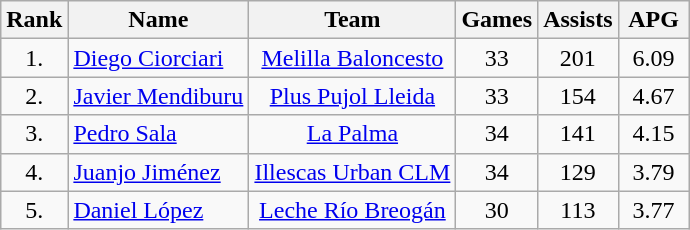<table class="wikitable" style="text-align: center;">
<tr>
<th>Rank</th>
<th>Name</th>
<th>Team</th>
<th>Games</th>
<th>Assists</th>
<th width=40>APG</th>
</tr>
<tr>
<td>1.</td>
<td align="left"> <a href='#'>Diego Ciorciari</a></td>
<td><a href='#'>Melilla Baloncesto</a></td>
<td>33</td>
<td>201</td>
<td>6.09</td>
</tr>
<tr>
<td>2.</td>
<td align="left"> <a href='#'>Javier Mendiburu</a></td>
<td><a href='#'>Plus Pujol Lleida</a></td>
<td>33</td>
<td>154</td>
<td>4.67</td>
</tr>
<tr>
<td>3.</td>
<td align="left"> <a href='#'>Pedro Sala</a></td>
<td><a href='#'>La Palma</a></td>
<td>34</td>
<td>141</td>
<td>4.15</td>
</tr>
<tr>
<td>4.</td>
<td align="left"> <a href='#'>Juanjo Jiménez</a></td>
<td><a href='#'>Illescas Urban CLM</a></td>
<td>34</td>
<td>129</td>
<td>3.79</td>
</tr>
<tr>
<td>5.</td>
<td align="left"> <a href='#'>Daniel López</a></td>
<td><a href='#'>Leche Río Breogán</a></td>
<td>30</td>
<td>113</td>
<td>3.77</td>
</tr>
</table>
